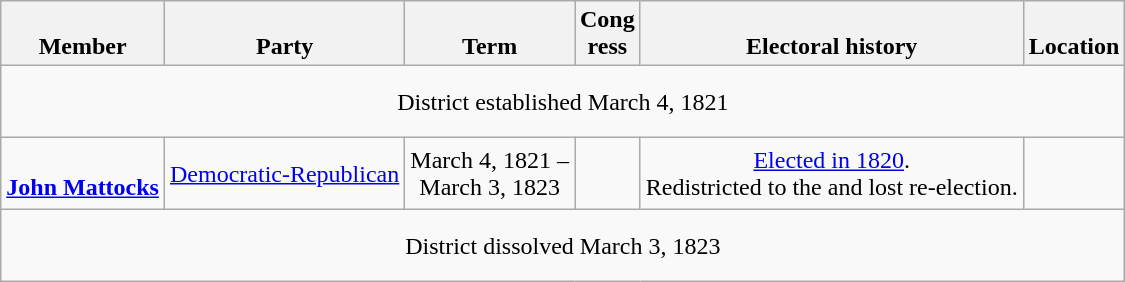<table class=wikitable style="text-align:center">
<tr valign=bottom>
<th>Member</th>
<th>Party</th>
<th>Term</th>
<th>Cong<br>ress</th>
<th>Electoral history</th>
<th>Location</th>
</tr>
<tr style="height:3em">
<td colspan=6>District established March 4, 1821</td>
</tr>
<tr style="height:3em">
<td align=left><br><strong><a href='#'>John Mattocks</a></strong><br></td>
<td><a href='#'>Democratic-Republican</a></td>
<td nowrap>March 4, 1821 –<br>March 3, 1823</td>
<td></td>
<td><a href='#'>Elected in 1820</a>.<br>Redistricted to the  and lost re-election.</td>
<td></td>
</tr>
<tr style="height:3em">
<td colspan=6>District dissolved March 3, 1823</td>
</tr>
</table>
